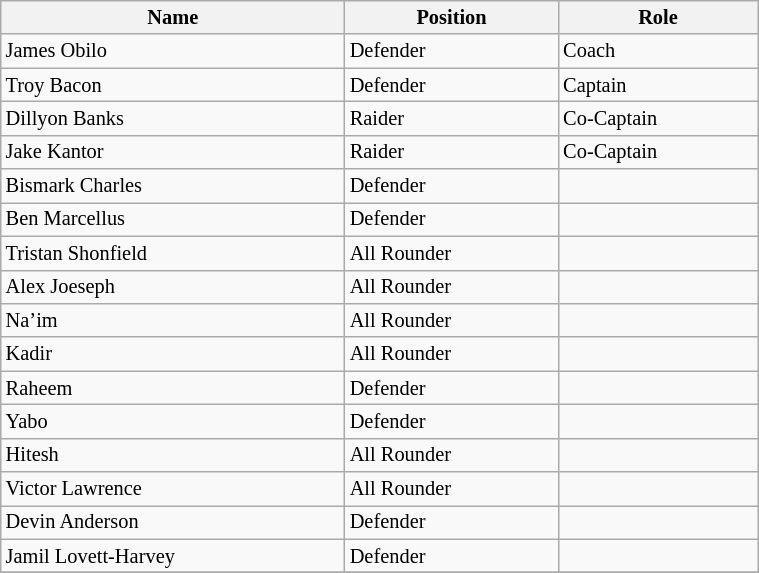<table class="wikitable"  style="font-size:85%; width:40%;">
<tr>
<th>Name</th>
<th>Position</th>
<th>Role</th>
</tr>
<tr>
<td>James Obilo</td>
<td>Defender</td>
<td>Coach</td>
</tr>
<tr>
<td>Troy Bacon</td>
<td>Defender</td>
<td>Captain</td>
</tr>
<tr>
<td>Dillyon Banks</td>
<td>Raider</td>
<td>Co-Captain</td>
</tr>
<tr>
<td>Jake Kantor</td>
<td>Raider</td>
<td>Co-Captain</td>
</tr>
<tr>
<td>Bismark Charles</td>
<td>Defender</td>
<td></td>
</tr>
<tr>
<td>Ben Marcellus</td>
<td>Defender</td>
<td></td>
</tr>
<tr>
<td>Tristan Shonfield</td>
<td>All Rounder</td>
<td></td>
</tr>
<tr>
<td>Alex Joeseph</td>
<td>All Rounder</td>
<td></td>
</tr>
<tr>
<td>Na’im</td>
<td>All Rounder</td>
<td></td>
</tr>
<tr>
<td>Kadir</td>
<td>All Rounder</td>
<td></td>
</tr>
<tr>
<td>Raheem</td>
<td>Defender</td>
<td></td>
</tr>
<tr>
<td>Yabo</td>
<td>Defender</td>
<td></td>
</tr>
<tr>
<td>Hitesh</td>
<td>All Rounder</td>
<td></td>
</tr>
<tr>
<td>Victor Lawrence</td>
<td>All Rounder</td>
<td></td>
</tr>
<tr>
<td>Devin Anderson</td>
<td>Defender</td>
<td></td>
</tr>
<tr>
<td>Jamil Lovett-Harvey</td>
<td>Defender</td>
<td></td>
</tr>
<tr>
</tr>
</table>
